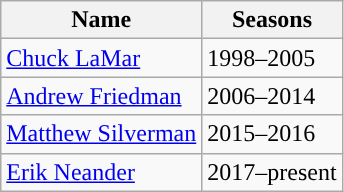<table class="wikitable">
<tr>
<th>Name</th>
<th>Seasons</th>
</tr>
<tr>
<td><a href='#'>Chuck LaMar</a></td>
<td>1998–2005</td>
</tr>
<tr>
<td><a href='#'>Andrew Friedman</a></td>
<td>2006–2014</td>
</tr>
<tr>
<td><a href='#'>Matthew Silverman</a></td>
<td>2015–2016</td>
</tr>
<tr>
<td><a href='#'>Erik Neander</a></td>
<td>2017–present</td>
</tr>
</table>
